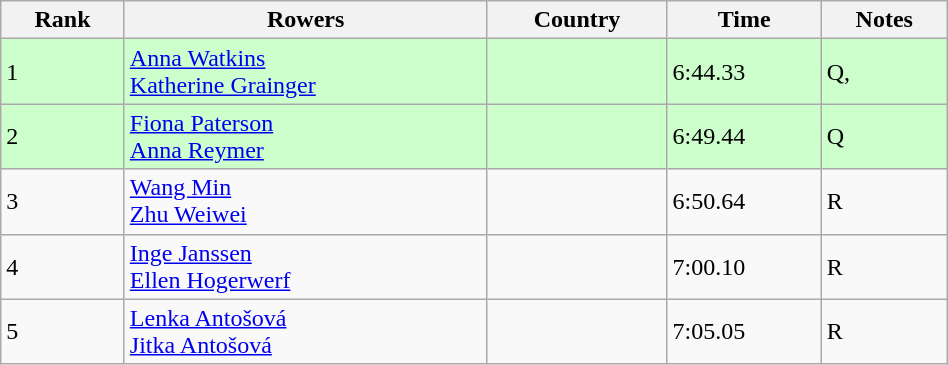<table class="wikitable sortable" width=50%>
<tr>
<th>Rank</th>
<th>Rowers</th>
<th>Country</th>
<th>Time</th>
<th>Notes</th>
</tr>
<tr bgcolor=ccffcc>
<td>1</td>
<td><a href='#'>Anna Watkins</a><br><a href='#'>Katherine Grainger</a></td>
<td></td>
<td>6:44.33</td>
<td>Q, </td>
</tr>
<tr bgcolor=ccffcc>
<td>2</td>
<td><a href='#'>Fiona Paterson</a><br><a href='#'>Anna Reymer</a></td>
<td></td>
<td>6:49.44</td>
<td>Q</td>
</tr>
<tr>
<td>3</td>
<td><a href='#'>Wang Min</a><br><a href='#'>Zhu Weiwei</a></td>
<td></td>
<td>6:50.64</td>
<td>R</td>
</tr>
<tr>
<td>4</td>
<td><a href='#'>Inge Janssen</a><br><a href='#'>Ellen Hogerwerf</a></td>
<td></td>
<td>7:00.10</td>
<td>R</td>
</tr>
<tr>
<td>5</td>
<td><a href='#'>Lenka Antošová</a><br><a href='#'>Jitka Antošová</a></td>
<td></td>
<td>7:05.05</td>
<td>R</td>
</tr>
</table>
